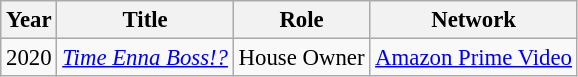<table class="wikitable" style="font-size: 95%;">
<tr>
<th>Year</th>
<th>Title</th>
<th>Role</th>
<th>Network</th>
</tr>
<tr>
<td rowspan="1">2020</td>
<td><em><a href='#'>Time Enna Boss!?</a></em></td>
<td>House Owner</td>
<td><a href='#'>Amazon Prime Video</a></td>
</tr>
</table>
